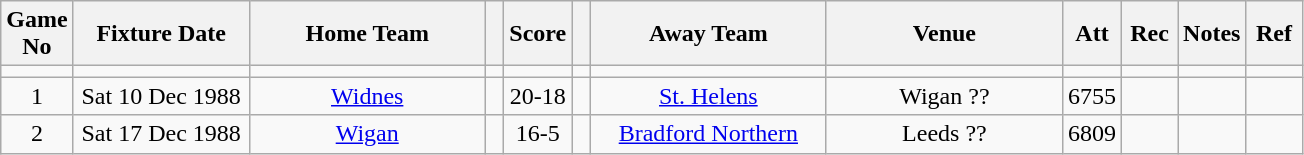<table class="wikitable" style="text-align:center;">
<tr>
<th width=10 abbr="No">Game No</th>
<th width=110 abbr="Date">Fixture Date</th>
<th width=150 abbr="Home Team">Home Team</th>
<th width=5 abbr="space"></th>
<th width=20 abbr="Score">Score</th>
<th width=5 abbr="space"></th>
<th width=150 abbr="Away Team">Away Team</th>
<th width=150 abbr="Venue">Venue</th>
<th width=30 abbr="Att">Att</th>
<th width=30 abbr="Rec">Rec</th>
<th width=20 abbr="Notes">Notes</th>
<th width=30 abbr="Ref">Ref</th>
</tr>
<tr>
<td></td>
<td></td>
<td></td>
<td></td>
<td></td>
<td></td>
<td></td>
<td></td>
<td></td>
<td></td>
<td></td>
</tr>
<tr>
<td>1</td>
<td>Sat 10 Dec 1988</td>
<td><a href='#'>Widnes</a></td>
<td></td>
<td>20-18</td>
<td></td>
<td><a href='#'>St. Helens</a></td>
<td>Wigan ??</td>
<td>6755</td>
<td></td>
<td></td>
<td></td>
</tr>
<tr>
<td>2</td>
<td>Sat 17 Dec 1988</td>
<td><a href='#'>Wigan</a></td>
<td></td>
<td>16-5</td>
<td></td>
<td><a href='#'>Bradford Northern</a></td>
<td>Leeds ??</td>
<td>6809</td>
<td></td>
<td></td>
<td></td>
</tr>
</table>
